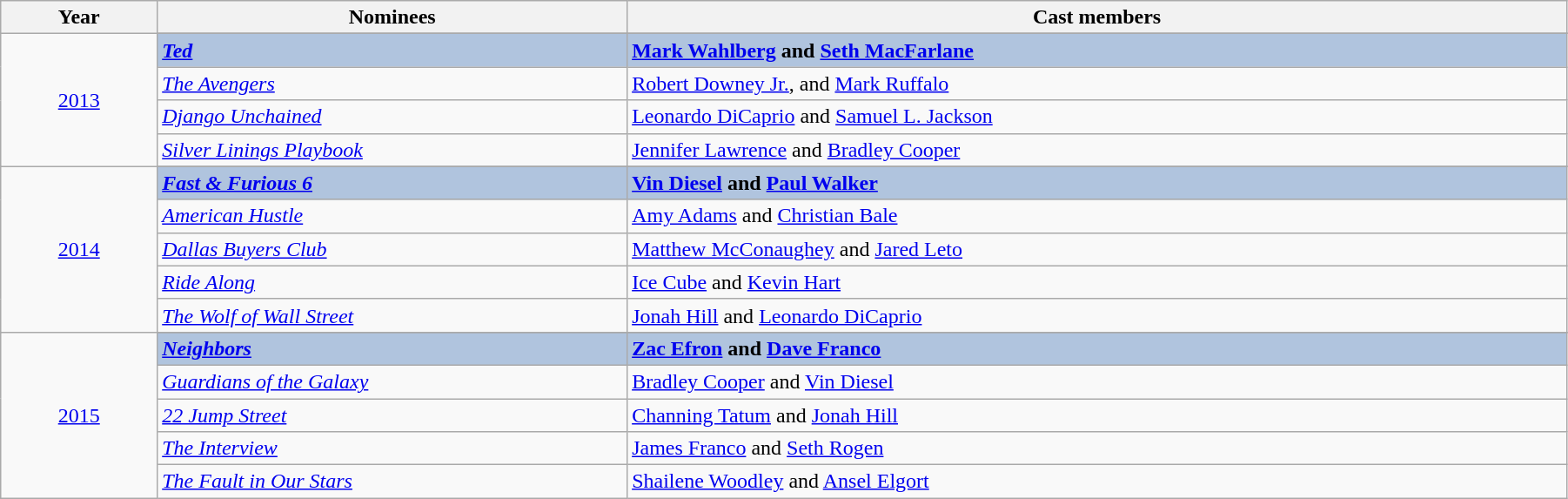<table class="wikitable" width="95%" cellpadding="5">
<tr>
<th width="10%">Year</th>
<th width="30%">Nominees</th>
<th width="60%">Cast members</th>
</tr>
<tr>
<td rowspan="5" align="center"><a href='#'>2013</a></td>
</tr>
<tr>
<td style="background:#B0C4DE;"><strong><em><a href='#'>Ted</a></em></strong></td>
<td style="background:#B0C4DE;"><strong><a href='#'>Mark Wahlberg</a> and <a href='#'>Seth MacFarlane</a></strong></td>
</tr>
<tr>
<td><em><a href='#'>The Avengers</a></em></td>
<td><a href='#'>Robert Downey Jr.</a>, and <a href='#'>Mark Ruffalo</a></td>
</tr>
<tr>
<td><em><a href='#'>Django Unchained</a></em></td>
<td><a href='#'>Leonardo DiCaprio</a> and <a href='#'>Samuel L. Jackson</a></td>
</tr>
<tr>
<td><em><a href='#'>Silver Linings Playbook</a></em></td>
<td><a href='#'>Jennifer Lawrence</a> and <a href='#'>Bradley Cooper</a></td>
</tr>
<tr>
<td rowspan="6" align="center"><a href='#'>2014</a></td>
</tr>
<tr>
<td style="background:#B0C4DE;"><strong><em><a href='#'>Fast & Furious 6</a></em></strong></td>
<td style="background:#B0C4DE;"><strong><a href='#'>Vin Diesel</a> and <a href='#'>Paul Walker</a></strong></td>
</tr>
<tr>
<td><em><a href='#'>American Hustle</a></em></td>
<td><a href='#'>Amy Adams</a> and <a href='#'>Christian Bale</a></td>
</tr>
<tr>
<td><em><a href='#'>Dallas Buyers Club</a></em></td>
<td><a href='#'>Matthew McConaughey</a> and <a href='#'>Jared Leto</a></td>
</tr>
<tr>
<td><em><a href='#'>Ride Along</a></em></td>
<td><a href='#'>Ice Cube</a> and <a href='#'>Kevin Hart</a></td>
</tr>
<tr>
<td><em><a href='#'>The Wolf of Wall Street</a></em></td>
<td><a href='#'>Jonah Hill</a> and <a href='#'>Leonardo DiCaprio</a></td>
</tr>
<tr>
<td rowspan="6" align="center"><a href='#'>2015</a></td>
</tr>
<tr>
<td style="background:#B0C4DE;"><strong><em><a href='#'>Neighbors</a></em></strong></td>
<td style="background:#B0C4DE;"><strong><a href='#'>Zac Efron</a> and <a href='#'>Dave Franco</a></strong></td>
</tr>
<tr>
<td><em><a href='#'>Guardians of the Galaxy</a></em></td>
<td><a href='#'>Bradley Cooper</a> and <a href='#'>Vin Diesel</a></td>
</tr>
<tr>
<td><em><a href='#'>22 Jump Street</a></em></td>
<td><a href='#'>Channing Tatum</a> and <a href='#'>Jonah Hill</a></td>
</tr>
<tr>
<td><em><a href='#'>The Interview</a></em></td>
<td><a href='#'>James Franco</a> and <a href='#'>Seth Rogen</a></td>
</tr>
<tr>
<td><em><a href='#'>The Fault in Our Stars</a></em></td>
<td><a href='#'>Shailene Woodley</a> and <a href='#'>Ansel Elgort</a></td>
</tr>
</table>
